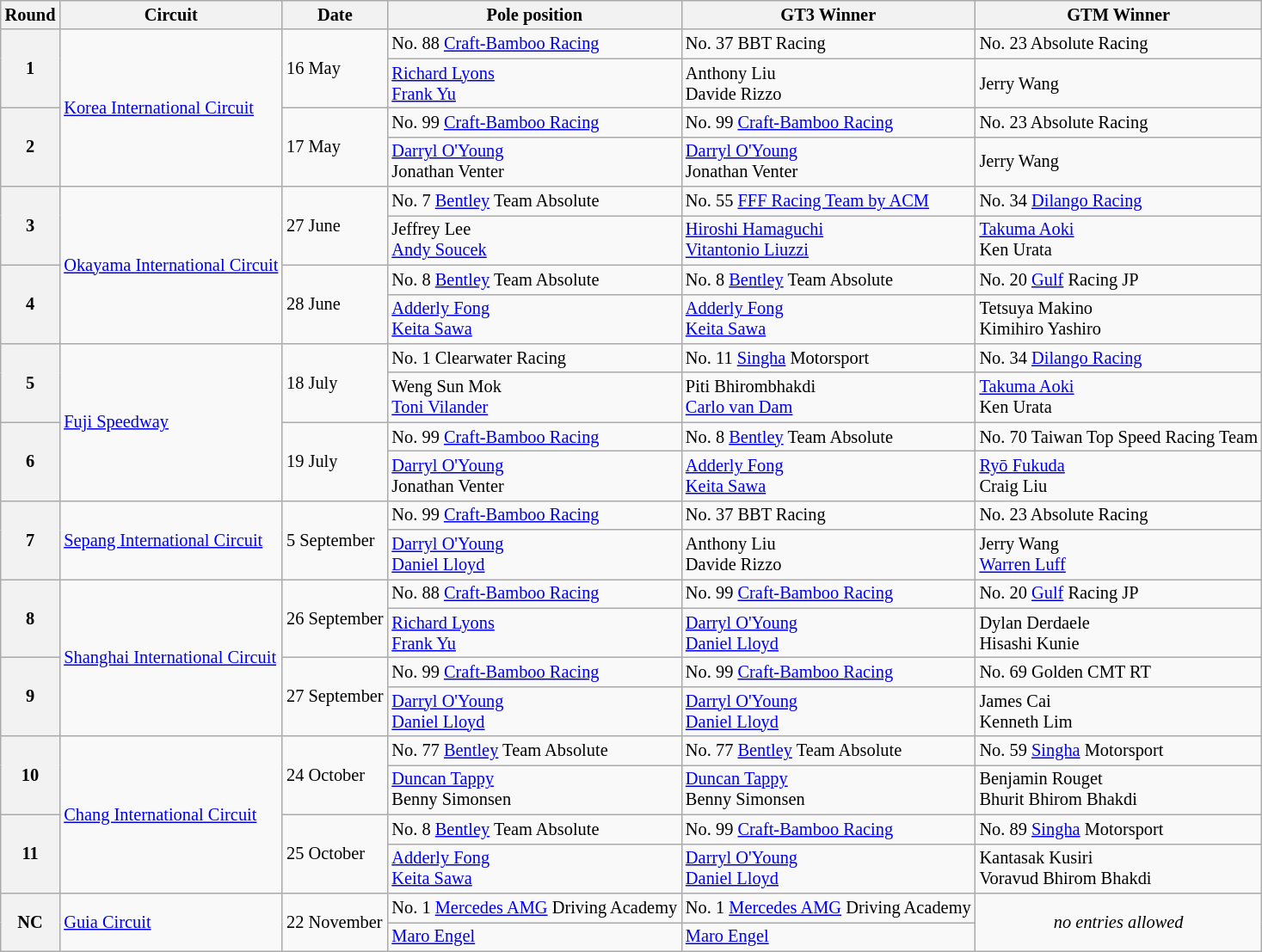<table class="wikitable" style="font-size: 85%;">
<tr>
<th>Round</th>
<th>Circuit</th>
<th>Date</th>
<th>Pole position</th>
<th>GT3 Winner</th>
<th>GTM Winner</th>
</tr>
<tr>
<th rowspan=2>1</th>
<td rowspan=4> <a href='#'>Korea International Circuit</a></td>
<td rowspan=2>16 May</td>
<td> No. 88 <a href='#'>Craft-Bamboo Racing</a></td>
<td> No. 37 BBT Racing</td>
<td> No. 23 Absolute Racing</td>
</tr>
<tr>
<td> <a href='#'>Richard Lyons</a><br> <a href='#'>Frank Yu</a></td>
<td> Anthony Liu<br> Davide Rizzo</td>
<td> Jerry Wang</td>
</tr>
<tr>
<th rowspan=2>2</th>
<td rowspan=2>17 May</td>
<td> No. 99 <a href='#'>Craft-Bamboo Racing</a></td>
<td> No. 99 <a href='#'>Craft-Bamboo Racing</a></td>
<td> No. 23 Absolute Racing</td>
</tr>
<tr>
<td> <a href='#'>Darryl O'Young</a><br> Jonathan Venter</td>
<td> <a href='#'>Darryl O'Young</a><br> Jonathan Venter</td>
<td> Jerry Wang</td>
</tr>
<tr>
<th rowspan=2>3</th>
<td rowspan=4> <a href='#'>Okayama International Circuit</a></td>
<td rowspan=2>27 June</td>
<td> No. 7 <a href='#'>Bentley</a> Team Absolute</td>
<td> No. 55 <a href='#'>FFF Racing Team by ACM</a></td>
<td> No. 34 <a href='#'>Dilango Racing</a></td>
</tr>
<tr>
<td> Jeffrey Lee<br> <a href='#'>Andy Soucek</a></td>
<td> <a href='#'>Hiroshi Hamaguchi</a><br> <a href='#'>Vitantonio Liuzzi</a></td>
<td> <a href='#'>Takuma Aoki</a><br> Ken Urata</td>
</tr>
<tr>
<th rowspan=2>4</th>
<td rowspan=2>28 June</td>
<td> No. 8 <a href='#'>Bentley</a> Team Absolute</td>
<td> No. 8 <a href='#'>Bentley</a> Team Absolute</td>
<td> No. 20 <a href='#'>Gulf</a> Racing JP</td>
</tr>
<tr>
<td> <a href='#'>Adderly Fong</a><br> <a href='#'>Keita Sawa</a></td>
<td> <a href='#'>Adderly Fong</a><br> <a href='#'>Keita Sawa</a></td>
<td> Tetsuya Makino<br> Kimihiro Yashiro</td>
</tr>
<tr>
<th rowspan=2>5</th>
<td rowspan=4> <a href='#'>Fuji Speedway</a></td>
<td rowspan=2>18 July</td>
<td> No. 1 Clearwater Racing</td>
<td> No. 11 <a href='#'>Singha</a> Motorsport</td>
<td> No. 34 <a href='#'>Dilango Racing</a></td>
</tr>
<tr>
<td> Weng Sun Mok<br> <a href='#'>Toni Vilander</a></td>
<td> Piti Bhirombhakdi<br> <a href='#'>Carlo van Dam</a></td>
<td> <a href='#'>Takuma Aoki</a><br> Ken Urata</td>
</tr>
<tr>
<th rowspan=2>6</th>
<td rowspan=2>19 July</td>
<td> No. 99 <a href='#'>Craft-Bamboo Racing</a></td>
<td> No. 8 <a href='#'>Bentley</a> Team Absolute</td>
<td> No. 70 Taiwan Top Speed Racing Team</td>
</tr>
<tr>
<td> <a href='#'>Darryl O'Young</a><br> Jonathan Venter</td>
<td> <a href='#'>Adderly Fong</a><br> <a href='#'>Keita Sawa</a></td>
<td> <a href='#'>Ryō Fukuda</a><br> Craig Liu</td>
</tr>
<tr>
<th rowspan=2>7</th>
<td rowspan=2> <a href='#'>Sepang International Circuit</a></td>
<td rowspan=2>5 September</td>
<td> No. 99 <a href='#'>Craft-Bamboo Racing</a></td>
<td> No. 37 BBT Racing</td>
<td> No. 23 Absolute Racing</td>
</tr>
<tr>
<td> <a href='#'>Darryl O'Young</a><br> <a href='#'>Daniel Lloyd</a></td>
<td> Anthony Liu<br> Davide Rizzo</td>
<td> Jerry Wang<br> <a href='#'>Warren Luff</a></td>
</tr>
<tr>
<th rowspan=2>8</th>
<td rowspan=4> <a href='#'>Shanghai International Circuit</a></td>
<td rowspan=2>26 September</td>
<td> No. 88 <a href='#'>Craft-Bamboo Racing</a></td>
<td> No. 99 <a href='#'>Craft-Bamboo Racing</a></td>
<td> No. 20 <a href='#'>Gulf</a> Racing JP</td>
</tr>
<tr>
<td> <a href='#'>Richard Lyons</a><br> <a href='#'>Frank Yu</a></td>
<td> <a href='#'>Darryl O'Young</a><br> <a href='#'>Daniel Lloyd</a></td>
<td> Dylan Derdaele<br> Hisashi Kunie</td>
</tr>
<tr>
<th rowspan=2>9</th>
<td rowspan=2>27 September</td>
<td> No. 99 <a href='#'>Craft-Bamboo Racing</a></td>
<td> No. 99 <a href='#'>Craft-Bamboo Racing</a></td>
<td> No. 69 Golden CMT RT</td>
</tr>
<tr>
<td> <a href='#'>Darryl O'Young</a><br> <a href='#'>Daniel Lloyd</a></td>
<td> <a href='#'>Darryl O'Young</a><br> <a href='#'>Daniel Lloyd</a></td>
<td> James Cai<br> Kenneth Lim</td>
</tr>
<tr>
<th rowspan=2>10</th>
<td rowspan=4> <a href='#'>Chang International Circuit</a></td>
<td rowspan=2>24 October</td>
<td> No. 77 <a href='#'>Bentley</a> Team Absolute</td>
<td> No. 77 <a href='#'>Bentley</a> Team Absolute</td>
<td> No. 59 <a href='#'>Singha</a> Motorsport</td>
</tr>
<tr>
<td> <a href='#'>Duncan Tappy</a><br> Benny Simonsen</td>
<td> <a href='#'>Duncan Tappy</a><br> Benny Simonsen</td>
<td> Benjamin Rouget<br> Bhurit Bhirom Bhakdi</td>
</tr>
<tr>
<th rowspan=2>11</th>
<td rowspan=2>25 October</td>
<td> No. 8 <a href='#'>Bentley</a> Team Absolute</td>
<td> No. 99 <a href='#'>Craft-Bamboo Racing</a></td>
<td> No. 89 <a href='#'>Singha</a> Motorsport</td>
</tr>
<tr>
<td> <a href='#'>Adderly Fong</a><br> <a href='#'>Keita Sawa</a></td>
<td> <a href='#'>Darryl O'Young</a><br> <a href='#'>Daniel Lloyd</a></td>
<td> Kantasak Kusiri<br> Voravud Bhirom Bhakdi</td>
</tr>
<tr>
<th rowspan=2>NC</th>
<td rowspan=2> <a href='#'>Guia Circuit</a></td>
<td rowspan=2>22 November</td>
<td> No. 1 <a href='#'>Mercedes AMG</a> Driving Academy</td>
<td> No. 1 <a href='#'>Mercedes AMG</a> Driving Academy</td>
<td align=center rowspan=2><em>no entries allowed</em></td>
</tr>
<tr>
<td> <a href='#'>Maro Engel</a></td>
<td> <a href='#'>Maro Engel</a></td>
</tr>
</table>
